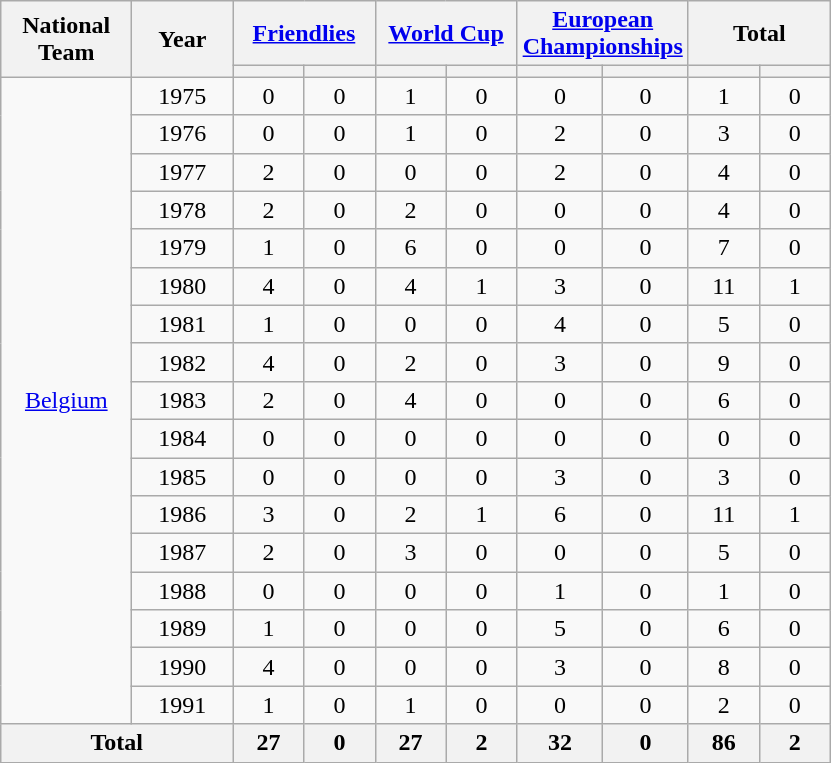<table class="wikitable">
<tr>
<th width=80 rowspan="2">National<br>Team</th>
<th width=60 rowspan="2">Year</th>
<th width=80 colspan="2"><a href='#'>Friendlies</a></th>
<th width=80 colspan="2"><a href='#'>World Cup</a></th>
<th width=80 colspan="2"><a href='#'>European Championships</a></th>
<th width=80 colspan="2">Total</th>
</tr>
<tr style="text-align:center;">
<th width=40 App></th>
<th width=40 abbr="Goals against"></th>
<th width=40 App></th>
<th width=40 abbr="Goals against"></th>
<th width=40 App></th>
<th width=40 abbr="Goals against"></th>
<th width=40 App></th>
<th width=40 abbr="Goals against"></th>
</tr>
<tr style="text-align:center;">
<td rowspan="17" align=center valign=center><a href='#'>Belgium</a><br></td>
<td>1975</td>
<td>0</td>
<td>0</td>
<td>1</td>
<td>0</td>
<td>0</td>
<td>0</td>
<td>1</td>
<td>0</td>
</tr>
<tr style="text-align:center;">
<td>1976</td>
<td>0</td>
<td>0</td>
<td>1</td>
<td>0</td>
<td>2</td>
<td>0</td>
<td>3</td>
<td>0</td>
</tr>
<tr style="text-align:center;">
<td>1977</td>
<td>2</td>
<td>0</td>
<td>0</td>
<td>0</td>
<td>2</td>
<td>0</td>
<td>4</td>
<td>0</td>
</tr>
<tr style="text-align:center;">
<td>1978</td>
<td>2</td>
<td>0</td>
<td>2</td>
<td>0</td>
<td>0</td>
<td>0</td>
<td>4</td>
<td>0</td>
</tr>
<tr style="text-align:center;">
<td>1979</td>
<td>1</td>
<td>0</td>
<td>6</td>
<td>0</td>
<td>0</td>
<td>0</td>
<td>7</td>
<td>0</td>
</tr>
<tr style="text-align:center;">
<td>1980</td>
<td>4</td>
<td>0</td>
<td>4</td>
<td>1</td>
<td>3</td>
<td>0</td>
<td>11</td>
<td>1</td>
</tr>
<tr style="text-align:center;">
<td>1981</td>
<td>1</td>
<td>0</td>
<td>0</td>
<td>0</td>
<td>4</td>
<td>0</td>
<td>5</td>
<td>0</td>
</tr>
<tr style="text-align:center;">
<td>1982</td>
<td>4</td>
<td>0</td>
<td>2</td>
<td>0</td>
<td>3</td>
<td>0</td>
<td>9</td>
<td>0</td>
</tr>
<tr style="text-align:center;">
<td>1983</td>
<td>2</td>
<td>0</td>
<td>4</td>
<td>0</td>
<td>0</td>
<td>0</td>
<td>6</td>
<td>0</td>
</tr>
<tr style="text-align:center;">
<td>1984</td>
<td>0</td>
<td>0</td>
<td>0</td>
<td>0</td>
<td>0</td>
<td>0</td>
<td>0</td>
<td>0</td>
</tr>
<tr style="text-align:center;">
<td>1985</td>
<td>0</td>
<td>0</td>
<td>0</td>
<td>0</td>
<td>3</td>
<td>0</td>
<td>3</td>
<td>0</td>
</tr>
<tr style="text-align:center;">
<td>1986</td>
<td>3</td>
<td>0</td>
<td>2</td>
<td>1</td>
<td>6</td>
<td>0</td>
<td>11</td>
<td>1</td>
</tr>
<tr style="text-align:center;">
<td>1987</td>
<td>2</td>
<td>0</td>
<td>3</td>
<td>0</td>
<td>0</td>
<td>0</td>
<td>5</td>
<td>0</td>
</tr>
<tr style="text-align:center;">
<td>1988</td>
<td>0</td>
<td>0</td>
<td>0</td>
<td>0</td>
<td>1</td>
<td>0</td>
<td>1</td>
<td>0</td>
</tr>
<tr style="text-align:center;">
<td>1989</td>
<td>1</td>
<td>0</td>
<td>0</td>
<td>0</td>
<td>5</td>
<td>0</td>
<td>6</td>
<td>0</td>
</tr>
<tr style="text-align:center;">
<td>1990</td>
<td>4</td>
<td>0</td>
<td>0</td>
<td>0</td>
<td>3</td>
<td>0</td>
<td>8</td>
<td>0</td>
</tr>
<tr style="text-align:center;">
<td>1991</td>
<td>1</td>
<td>0</td>
<td>1</td>
<td>0</td>
<td>0</td>
<td>0</td>
<td>2</td>
<td>0</td>
</tr>
<tr style="text-align:center;">
<th align=left colspan="2">Total</th>
<th align=left>27</th>
<th align=left>0</th>
<th align=left>27</th>
<th align=left>2</th>
<th align=left>32</th>
<th align=left>0</th>
<th align=left>86</th>
<th align=left>2</th>
</tr>
</table>
